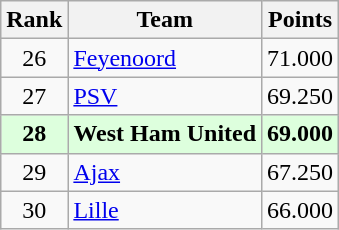<table class="wikitable" style="text-align: center;">
<tr>
<th>Rank</th>
<th>Team</th>
<th>Points</th>
</tr>
<tr>
<td>26</td>
<td align="left"> <a href='#'>Feyenoord</a></td>
<td>71.000</td>
</tr>
<tr>
<td>27</td>
<td align="left"> <a href='#'>PSV</a></td>
<td>69.250</td>
</tr>
<tr bgcolor="#ddffdd" style="font-weight:bold">
<td>28</td>
<td align="left"> <strong>West Ham United</strong></td>
<td>69.000</td>
</tr>
<tr>
<td>29</td>
<td align="left"> <a href='#'>Ajax</a></td>
<td>67.250</td>
</tr>
<tr>
<td>30</td>
<td align="left"> <a href='#'>Lille</a></td>
<td>66.000</td>
</tr>
</table>
